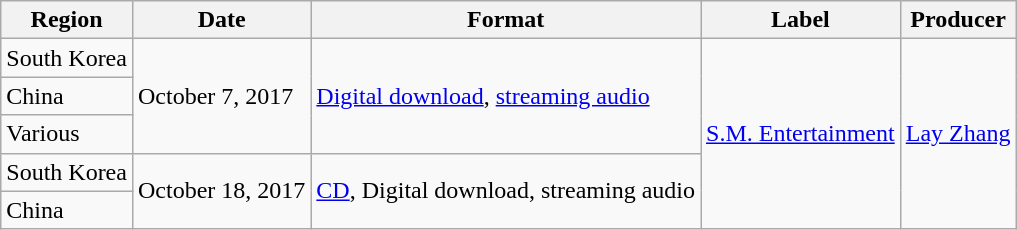<table class="wikitable">
<tr>
<th>Region</th>
<th>Date</th>
<th>Format</th>
<th>Label</th>
<th>Producer</th>
</tr>
<tr>
<td>South Korea</td>
<td rowspan="3">October 7, 2017</td>
<td rowspan="3"><a href='#'>Digital download</a>, <a href='#'>streaming audio</a></td>
<td rowspan="5"><a href='#'>S.M. Entertainment</a></td>
<td rowspan="5"><a href='#'>Lay Zhang</a></td>
</tr>
<tr>
<td>China</td>
</tr>
<tr>
<td>Various</td>
</tr>
<tr>
<td>South Korea</td>
<td rowspan="2">October 18, 2017</td>
<td rowspan="2"><a href='#'>CD</a>, Digital download, streaming audio</td>
</tr>
<tr>
<td>China</td>
</tr>
</table>
